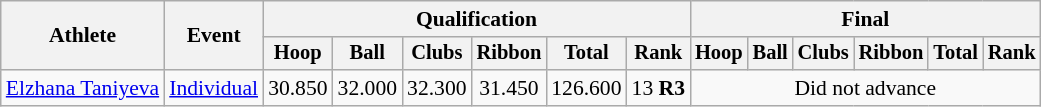<table class=wikitable style="font-size:90%">
<tr>
<th rowspan=2>Athlete</th>
<th rowspan=2>Event</th>
<th colspan=6>Qualification</th>
<th colspan=6>Final</th>
</tr>
<tr style="font-size:95%">
<th>Hoop</th>
<th>Ball</th>
<th>Clubs</th>
<th>Ribbon</th>
<th>Total</th>
<th>Rank</th>
<th>Hoop</th>
<th>Ball</th>
<th>Clubs</th>
<th>Ribbon</th>
<th>Total</th>
<th>Rank</th>
</tr>
<tr align=center>
<td align=left><a href='#'>Elzhana Taniyeva</a></td>
<td align=left><a href='#'>Individual</a></td>
<td>30.850</td>
<td>32.000</td>
<td>32.300</td>
<td>31.450</td>
<td>126.600</td>
<td>13 <strong>R3</strong></td>
<td colspan=6>Did not advance</td>
</tr>
</table>
